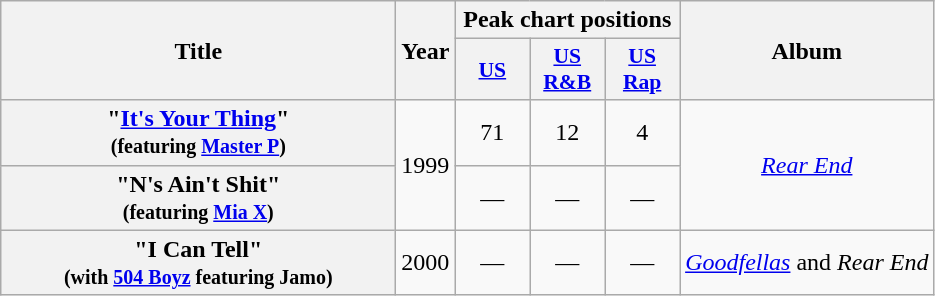<table class="wikitable plainrowheaders" style="text-align:center;">
<tr>
<th scope="col" rowspan="2" style="width:16em;">Title</th>
<th scope="col" rowspan="2">Year</th>
<th scope="col" colspan="3">Peak chart positions</th>
<th scope="col" rowspan="2">Album</th>
</tr>
<tr>
<th style="width:3em; font-size:90%"><a href='#'>US</a></th>
<th style="width:3em; font-size:90%"><a href='#'>US<br>R&B</a></th>
<th style="width:3em; font-size:90%"><a href='#'>US<br>Rap</a></th>
</tr>
<tr>
<th scope="row">"<a href='#'>It's Your Thing</a>"<br><small>(featuring <a href='#'>Master P</a>)</small></th>
<td rowspan="2">1999</td>
<td>71</td>
<td>12</td>
<td>4</td>
<td rowspan="2"><em><a href='#'>Rear End</a></em></td>
</tr>
<tr>
<th scope="row">"N's Ain't Shit"<br><small>(featuring <a href='#'>Mia X</a>)</small></th>
<td>—</td>
<td>—</td>
<td>—</td>
</tr>
<tr>
<th scope="row">"I Can Tell"<br><small>(with <a href='#'>504 Boyz</a> featuring Jamo)</small></th>
<td>2000</td>
<td>—</td>
<td>—</td>
<td>—</td>
<td><em><a href='#'>Goodfellas</a></em> and <em>Rear End</em></td>
</tr>
</table>
